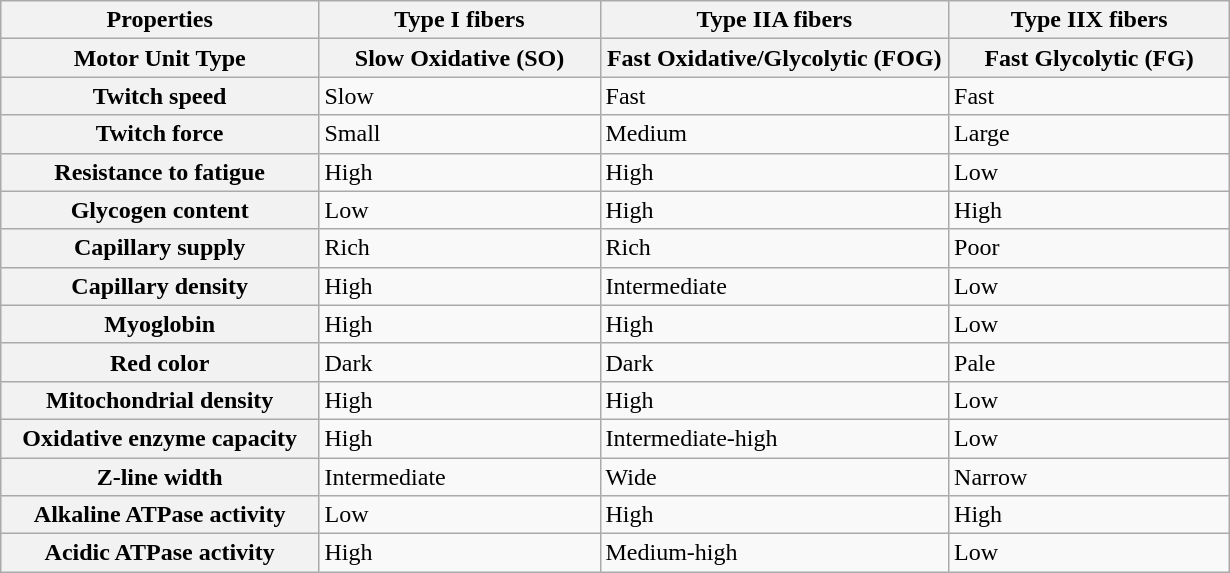<table class="wikitable" style="margin: 1em auto 1em auto;">
<tr>
<th width="205" scope="col">Properties</th>
<th width="180" scope="col">Type I fibers</th>
<th width="225" scope="col">Type IIA fibers</th>
<th width="180" scope="col">Type IIX fibers</th>
</tr>
<tr>
<th>Motor Unit Type</th>
<th>Slow Oxidative (SO)</th>
<th>Fast Oxidative/Glycolytic (FOG)</th>
<th>Fast Glycolytic (FG)</th>
</tr>
<tr>
<th scope="row">Twitch speed</th>
<td>Slow</td>
<td>Fast</td>
<td>Fast</td>
</tr>
<tr>
<th scope="row">Twitch force</th>
<td>Small</td>
<td>Medium</td>
<td>Large</td>
</tr>
<tr>
<th scope="row">Resistance to fatigue</th>
<td>High</td>
<td>High</td>
<td>Low</td>
</tr>
<tr>
<th scope="row">Glycogen content</th>
<td>Low</td>
<td>High</td>
<td>High</td>
</tr>
<tr>
<th scope="row">Capillary supply</th>
<td>Rich</td>
<td>Rich</td>
<td>Poor</td>
</tr>
<tr>
<th scope="row">Capillary density</th>
<td>High</td>
<td>Intermediate</td>
<td>Low</td>
</tr>
<tr>
<th scope="row">Myoglobin</th>
<td>High</td>
<td>High</td>
<td>Low</td>
</tr>
<tr>
<th scope="row">Red color</th>
<td>Dark</td>
<td>Dark</td>
<td>Pale</td>
</tr>
<tr>
<th scope="row">Mitochondrial density</th>
<td>High</td>
<td>High</td>
<td>Low</td>
</tr>
<tr>
<th scope="row">Oxidative enzyme capacity</th>
<td>High</td>
<td>Intermediate-high</td>
<td>Low</td>
</tr>
<tr>
<th scope="row">Z-line width</th>
<td>Intermediate</td>
<td>Wide</td>
<td>Narrow</td>
</tr>
<tr>
<th scope="row">Alkaline ATPase activity</th>
<td>Low</td>
<td>High</td>
<td>High</td>
</tr>
<tr>
<th scope="row">Acidic ATPase activity</th>
<td>High</td>
<td>Medium-high</td>
<td>Low</td>
</tr>
</table>
